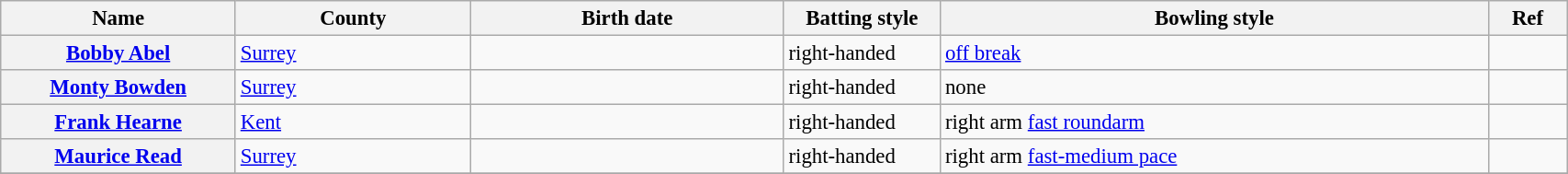<table class="wikitable plainrowheaders" style="font-size:95%; width:90%;">
<tr>
<th scope="col" width="15%">Name</th>
<th scope="col" width="15%">County</th>
<th scope="col" width="20%">Birth date</th>
<th scope="col" width="10%">Batting style</th>
<th scope="col" width="35%">Bowling style</th>
<th scope="col" width="5%">Ref</th>
</tr>
<tr>
<th scope="row"><a href='#'>Bobby Abel</a></th>
<td><a href='#'>Surrey</a></td>
<td></td>
<td>right-handed</td>
<td><a href='#'>off break</a></td>
<td></td>
</tr>
<tr>
<th scope="row"><a href='#'>Monty Bowden</a></th>
<td><a href='#'>Surrey</a></td>
<td></td>
<td>right-handed</td>
<td>none</td>
<td></td>
</tr>
<tr>
<th scope="row"><a href='#'>Frank Hearne</a></th>
<td><a href='#'>Kent</a></td>
<td></td>
<td>right-handed</td>
<td>right arm <a href='#'>fast roundarm</a></td>
<td></td>
</tr>
<tr>
<th scope="row"><a href='#'>Maurice Read</a></th>
<td><a href='#'>Surrey</a></td>
<td></td>
<td>right-handed</td>
<td>right arm <a href='#'>fast-medium pace</a></td>
<td></td>
</tr>
<tr>
</tr>
</table>
